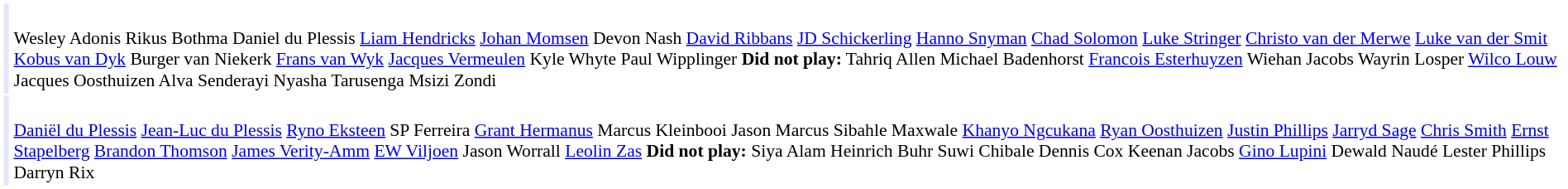<table cellpadding="2" style="border: 1px solid white; font-size:90%;">
<tr>
<td colspan="2" align="right" bgcolor="lavender"></td>
<td align="left"><br>Wesley Adonis
 Rikus Bothma
 Daniel du Plessis
 <a href='#'>Liam Hendricks</a>
 <a href='#'>Johan Momsen</a>
 Devon Nash
 <a href='#'>David Ribbans</a>
 <a href='#'>JD Schickerling</a>
 <a href='#'>Hanno Snyman</a>
 <a href='#'>Chad Solomon</a>
 <a href='#'>Luke Stringer</a>
 <a href='#'>Christo van der Merwe</a>
 <a href='#'>Luke van der Smit</a>
 <a href='#'>Kobus van Dyk</a>
 Burger van Niekerk
 <a href='#'>Frans van Wyk</a>
 <a href='#'>Jacques Vermeulen</a>
 Kyle Whyte
 Paul Wipplinger
 <strong>Did not play:</strong>
 Tahriq Allen
 Michael Badenhorst
 <a href='#'>Francois Esterhuyzen</a>
 Wiehan Jacobs
 Wayrin Losper
 <a href='#'>Wilco Louw</a>
 Jacques Oosthuizen
 Alva Senderayi
 Nyasha Tarusenga
 Msizi Zondi</td>
</tr>
<tr>
<td colspan="2" align="right" bgcolor="lavender"></td>
<td align="left"><br><a href='#'>Daniël du Plessis</a>
 <a href='#'>Jean-Luc du Plessis</a>
 <a href='#'>Ryno Eksteen</a>
 SP Ferreira
 <a href='#'>Grant Hermanus</a>
 Marcus Kleinbooi
 Jason Marcus
 Sibahle Maxwale
 <a href='#'>Khanyo Ngcukana</a>
 <a href='#'>Ryan Oosthuizen</a>
 <a href='#'>Justin Phillips</a>
 <a href='#'>Jarryd Sage</a>
 <a href='#'>Chris Smith</a>
 <a href='#'>Ernst Stapelberg</a>
 <a href='#'>Brandon Thomson</a>
 <a href='#'>James Verity-Amm</a>
 <a href='#'>EW Viljoen</a>
 Jason Worrall
 <a href='#'>Leolin Zas</a>
 <strong>Did not play:</strong>
 Siya Alam
 Heinrich Buhr
 Suwi Chibale
 Dennis Cox
 Keenan Jacobs
 <a href='#'>Gino Lupini</a>
 Dewald Naudé
 Lester Phillips
 Darryn Rix</td>
</tr>
</table>
